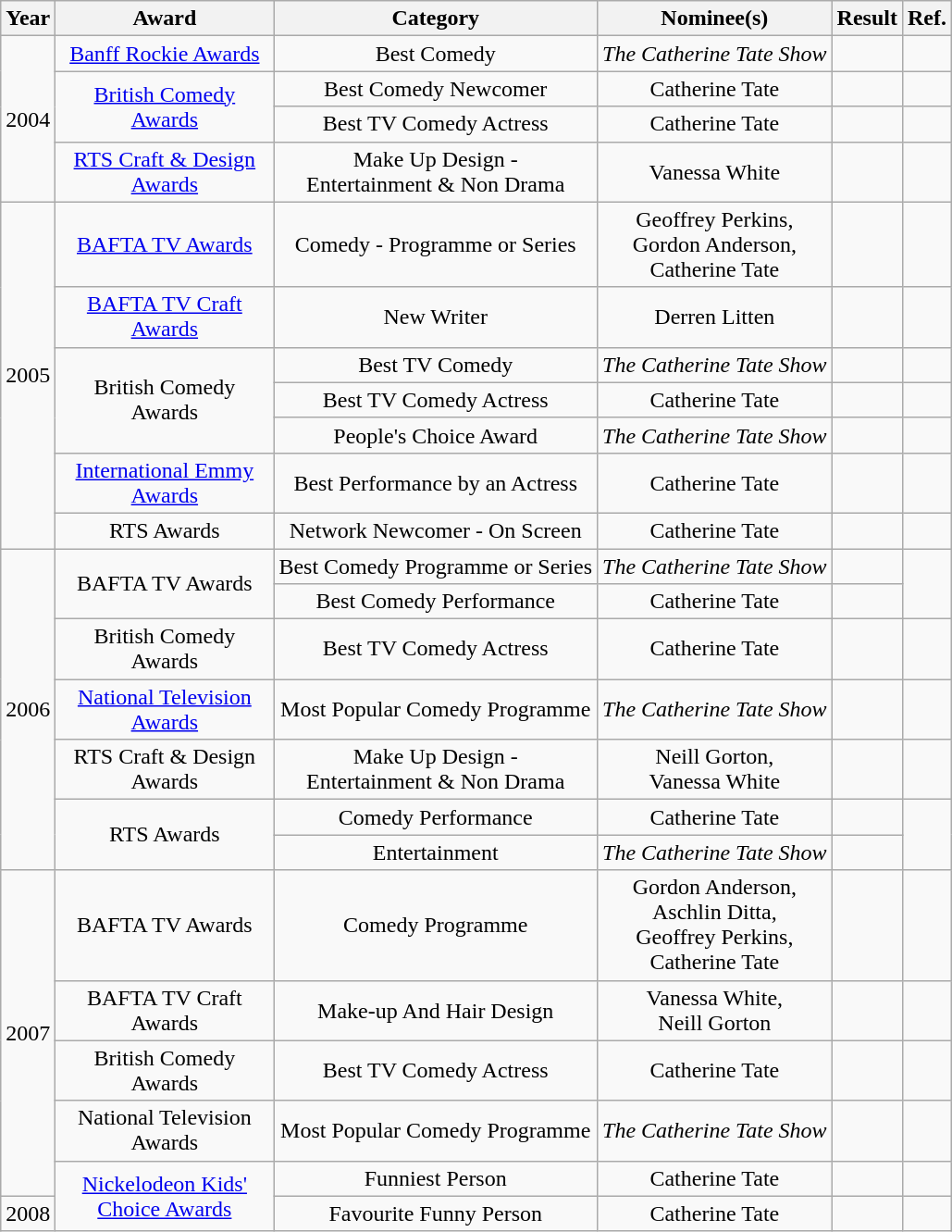<table class="wikitable" style="text-align:center">
<tr>
<th>Year</th>
<th width="150">Award</th>
<th>Category</th>
<th>Nominee(s)</th>
<th>Result</th>
<th>Ref.</th>
</tr>
<tr>
<td rowspan="4">2004</td>
<td><a href='#'>Banff Rockie Awards</a></td>
<td>Best Comedy</td>
<td><em>The Catherine Tate Show</em></td>
<td></td>
<td></td>
</tr>
<tr>
<td rowspan="2"><a href='#'>British Comedy Awards</a></td>
<td>Best Comedy Newcomer</td>
<td>Catherine Tate</td>
<td></td>
<td></td>
</tr>
<tr>
<td>Best TV Comedy Actress</td>
<td>Catherine Tate</td>
<td></td>
<td></td>
</tr>
<tr>
<td><a href='#'>RTS Craft & Design Awards</a></td>
<td>Make Up Design -<br>Entertainment & Non Drama</td>
<td>Vanessa White</td>
<td></td>
<td></td>
</tr>
<tr>
<td rowspan="7">2005</td>
<td><a href='#'>BAFTA TV Awards</a></td>
<td>Comedy - Programme or Series</td>
<td>Geoffrey Perkins,<br>Gordon Anderson,<br>Catherine Tate</td>
<td></td>
<td></td>
</tr>
<tr>
<td><a href='#'>BAFTA TV Craft Awards</a></td>
<td>New Writer</td>
<td>Derren Litten</td>
<td></td>
<td></td>
</tr>
<tr>
<td rowspan="3">British Comedy Awards</td>
<td>Best TV Comedy</td>
<td><em>The Catherine Tate Show</em></td>
<td></td>
<td></td>
</tr>
<tr>
<td>Best TV Comedy Actress</td>
<td>Catherine Tate</td>
<td></td>
<td></td>
</tr>
<tr>
<td>People's Choice Award</td>
<td><em>The Catherine Tate Show</em></td>
<td></td>
<td></td>
</tr>
<tr>
<td><a href='#'>International Emmy Awards</a></td>
<td>Best Performance by an Actress</td>
<td>Catherine Tate</td>
<td></td>
<td></td>
</tr>
<tr>
<td>RTS Awards</td>
<td>Network Newcomer - On Screen</td>
<td>Catherine Tate</td>
<td></td>
<td></td>
</tr>
<tr>
<td rowspan="7">2006</td>
<td rowspan="2">BAFTA TV Awards</td>
<td>Best Comedy Programme or Series</td>
<td><em>The Catherine Tate Show</em></td>
<td></td>
<td rowspan="2"></td>
</tr>
<tr>
<td>Best Comedy Performance</td>
<td>Catherine Tate</td>
<td></td>
</tr>
<tr>
<td>British Comedy Awards</td>
<td>Best TV Comedy Actress</td>
<td>Catherine Tate</td>
<td></td>
<td></td>
</tr>
<tr>
<td><a href='#'>National Television Awards</a></td>
<td>Most Popular Comedy Programme</td>
<td><em>The Catherine Tate Show</em></td>
<td></td>
<td></td>
</tr>
<tr>
<td>RTS Craft & Design Awards</td>
<td>Make Up Design -<br>Entertainment & Non Drama</td>
<td>Neill Gorton,<br>Vanessa White</td>
<td></td>
<td></td>
</tr>
<tr>
<td rowspan="2">RTS Awards</td>
<td>Comedy Performance</td>
<td>Catherine Tate</td>
<td></td>
<td rowspan="2"></td>
</tr>
<tr>
<td>Entertainment</td>
<td><em>The Catherine Tate Show</em></td>
<td></td>
</tr>
<tr>
<td rowspan="5">2007</td>
<td>BAFTA TV Awards</td>
<td>Comedy Programme</td>
<td>Gordon Anderson,<br>Aschlin Ditta,<br>Geoffrey Perkins,<br>Catherine Tate</td>
<td></td>
<td></td>
</tr>
<tr>
<td>BAFTA TV Craft Awards</td>
<td>Make-up And Hair Design</td>
<td>Vanessa White,<br>Neill Gorton</td>
<td></td>
<td></td>
</tr>
<tr>
<td>British Comedy Awards</td>
<td>Best TV Comedy Actress</td>
<td>Catherine Tate</td>
<td></td>
<td></td>
</tr>
<tr>
<td>National Television Awards</td>
<td>Most Popular Comedy Programme</td>
<td><em>The Catherine Tate Show</em></td>
<td></td>
<td></td>
</tr>
<tr>
<td rowspan="2"><a href='#'>Nickelodeon Kids' Choice Awards</a></td>
<td>Funniest Person</td>
<td>Catherine Tate</td>
<td></td>
<td></td>
</tr>
<tr>
<td>2008</td>
<td>Favourite Funny Person</td>
<td>Catherine Tate</td>
<td></td>
<td></td>
</tr>
</table>
